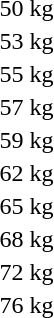<table>
<tr>
<td rowspan=2>50 kg<br></td>
<td rowspan=2></td>
<td rowspan=2></td>
<td></td>
</tr>
<tr>
<td></td>
</tr>
<tr>
<td rowspan=2>53 kg<br></td>
<td rowspan=2></td>
<td rowspan=2></td>
<td></td>
</tr>
<tr>
<td></td>
</tr>
<tr>
<td rowspan=2>55 kg<br></td>
<td rowspan=2></td>
<td rowspan=2></td>
<td></td>
</tr>
<tr>
<td></td>
</tr>
<tr>
<td rowspan=2>57 kg<br></td>
<td rowspan=2></td>
<td rowspan=2></td>
<td></td>
</tr>
<tr>
<td></td>
</tr>
<tr>
<td rowspan=2>59 kg<br></td>
<td rowspan=2></td>
<td rowspan=2></td>
<td></td>
</tr>
<tr>
<td></td>
</tr>
<tr>
<td rowspan=2>62 kg<br></td>
<td rowspan=2></td>
<td rowspan=2></td>
<td></td>
</tr>
<tr>
<td></td>
</tr>
<tr>
<td rowspan=2>65 kg<br></td>
<td rowspan=2></td>
<td rowspan=2></td>
<td></td>
</tr>
<tr>
<td></td>
</tr>
<tr>
<td rowspan=2>68 kg<br></td>
<td rowspan=2></td>
<td rowspan=2></td>
<td></td>
</tr>
<tr>
<td></td>
</tr>
<tr>
<td rowspan=2>72 kg<br></td>
<td rowspan=2></td>
<td rowspan=2></td>
<td></td>
</tr>
<tr>
<td></td>
</tr>
<tr>
<td rowspan=2>76 kg<br></td>
<td rowspan=2></td>
<td rowspan=2></td>
<td></td>
</tr>
<tr>
<td></td>
</tr>
</table>
